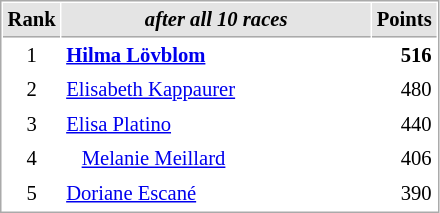<table cellspacing="1" cellpadding="3" style="border:1px solid #aaa; font-size:86%;">
<tr style="background:#e4e4e4;">
<th style="border-bottom:1px solid #aaa; width:10px;">Rank</th>
<th style="border-bottom:1px solid #aaa; width:200px; white-space:nowrap;"><em>after all 10 races</em></th>
<th style="border-bottom:1px solid #aaa; width:20px;">Points</th>
</tr>
<tr>
<td style="text-align:center;">1</td>
<td> <strong><a href='#'>Hilma Lövblom</a></strong></td>
<td align="right"><strong>516</strong></td>
</tr>
<tr>
<td style="text-align:center;">2</td>
<td> <a href='#'>Elisabeth Kappaurer</a></td>
<td align="right">480</td>
</tr>
<tr>
<td style="text-align:center;">3</td>
<td> <a href='#'>Elisa Platino</a></td>
<td align="right">440</td>
</tr>
<tr>
<td style="text-align:center;">4</td>
<td>   <a href='#'>Melanie Meillard</a></td>
<td align="right">406</td>
</tr>
<tr>
<td style="text-align:center;">5</td>
<td> <a href='#'>Doriane Escané</a></td>
<td align="right">390</td>
</tr>
</table>
